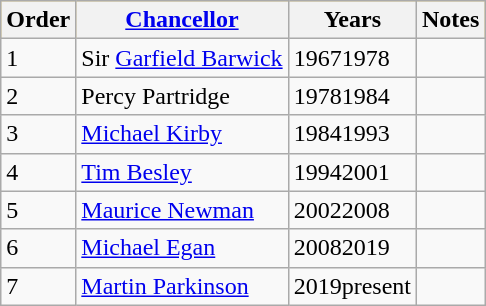<table class="wikitable">
<tr style="background:#fc3;">
<th>Order</th>
<th><a href='#'>Chancellor</a></th>
<th>Years</th>
<th>Notes</th>
</tr>
<tr>
<td>1</td>
<td>Sir <a href='#'>Garfield Barwick</a> </td>
<td>19671978</td>
<td></td>
</tr>
<tr>
<td>2</td>
<td>Percy Partridge </td>
<td>19781984</td>
<td></td>
</tr>
<tr>
<td>3</td>
<td><a href='#'>Michael Kirby</a> </td>
<td>19841993</td>
<td></td>
</tr>
<tr>
<td>4</td>
<td><a href='#'>Tim Besley</a> </td>
<td>19942001</td>
<td></td>
</tr>
<tr>
<td>5</td>
<td><a href='#'>Maurice Newman</a> </td>
<td>20022008</td>
<td></td>
</tr>
<tr>
<td>6</td>
<td><a href='#'>Michael Egan</a> </td>
<td>20082019</td>
<td></td>
</tr>
<tr>
<td>7</td>
<td><a href='#'>Martin Parkinson</a> </td>
<td>2019present</td>
<td></td>
</tr>
</table>
